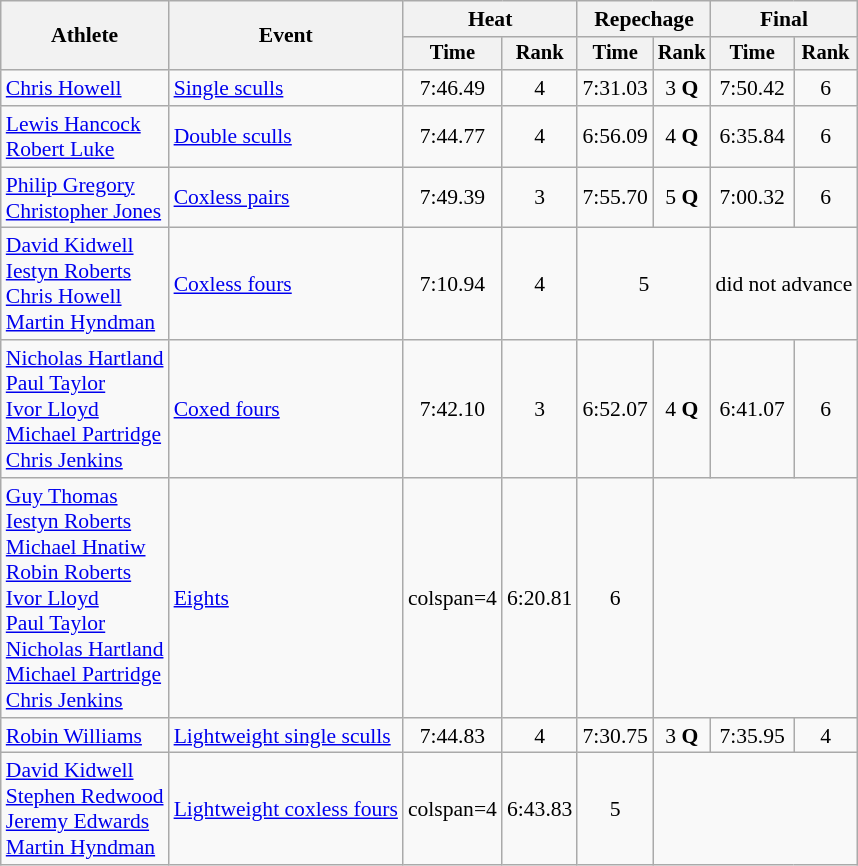<table class="wikitable" style="font-size:90%">
<tr>
<th rowspan="2">Athlete</th>
<th rowspan="2">Event</th>
<th colspan="2">Heat</th>
<th colspan="2">Repechage</th>
<th colspan="2">Final</th>
</tr>
<tr style="font-size:95%">
<th>Time</th>
<th>Rank</th>
<th>Time</th>
<th>Rank</th>
<th>Time</th>
<th>Rank</th>
</tr>
<tr align=center>
<td align=left><a href='#'>Chris Howell</a></td>
<td align=left><a href='#'>Single sculls</a></td>
<td>7:46.49</td>
<td>4</td>
<td>7:31.03</td>
<td>3 <strong>Q</strong></td>
<td>7:50.42</td>
<td>6</td>
</tr>
<tr align=center>
<td align=left><a href='#'>Lewis Hancock</a><br><a href='#'>Robert Luke</a></td>
<td align=left><a href='#'>Double sculls</a></td>
<td>7:44.77</td>
<td>4</td>
<td>6:56.09</td>
<td>4 <strong>Q</strong></td>
<td>6:35.84</td>
<td>6</td>
</tr>
<tr align=center>
<td align=left><a href='#'>Philip Gregory</a><br><a href='#'>Christopher Jones</a></td>
<td align=left><a href='#'>Coxless pairs</a></td>
<td>7:49.39</td>
<td>3</td>
<td>7:55.70</td>
<td>5 <strong>Q</strong></td>
<td>7:00.32</td>
<td>6</td>
</tr>
<tr align=center>
<td align=left><a href='#'>David Kidwell</a><br><a href='#'>Iestyn Roberts</a><br><a href='#'>Chris Howell</a><br><a href='#'>Martin Hyndman</a></td>
<td align=left><a href='#'>Coxless fours</a></td>
<td>7:10.94</td>
<td>4</td>
<td colspan=2>5</td>
<td colspan=2>did not advance</td>
</tr>
<tr align=center>
<td align=left><a href='#'>Nicholas Hartland</a><br><a href='#'>Paul Taylor</a><br><a href='#'>Ivor Lloyd</a><br><a href='#'>Michael Partridge</a><br><a href='#'>Chris Jenkins</a></td>
<td align=left><a href='#'>Coxed fours</a></td>
<td>7:42.10</td>
<td>3</td>
<td>6:52.07</td>
<td>4 <strong>Q</strong></td>
<td>6:41.07</td>
<td>6</td>
</tr>
<tr align=center>
<td align=left><a href='#'>Guy Thomas</a><br><a href='#'>Iestyn Roberts</a><br><a href='#'>Michael Hnatiw</a><br><a href='#'>Robin Roberts</a><br><a href='#'>Ivor Lloyd</a><br><a href='#'>Paul Taylor</a><br><a href='#'>Nicholas Hartland</a><br><a href='#'>Michael Partridge</a><br><a href='#'>Chris Jenkins</a></td>
<td align=left><a href='#'>Eights</a></td>
<td>colspan=4 </td>
<td>6:20.81</td>
<td>6</td>
</tr>
<tr align=center>
<td align=left><a href='#'>Robin Williams</a></td>
<td align=left><a href='#'>Lightweight single sculls</a></td>
<td>7:44.83</td>
<td>4</td>
<td>7:30.75</td>
<td>3 <strong>Q</strong></td>
<td>7:35.95</td>
<td>4</td>
</tr>
<tr align=center>
<td align=left><a href='#'>David Kidwell</a><br><a href='#'>Stephen Redwood</a><br><a href='#'>Jeremy Edwards</a><br><a href='#'>Martin Hyndman</a></td>
<td align=left><a href='#'>Lightweight coxless fours</a></td>
<td>colspan=4 </td>
<td>6:43.83</td>
<td>5</td>
</tr>
</table>
